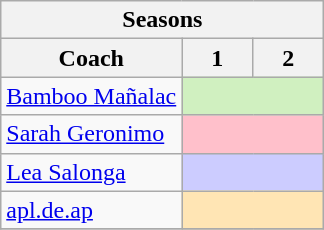<table class="wikitable">
<tr>
<th colspan=5>Seasons</th>
</tr>
<tr>
<th>Coach</th>
<th width="40">1</th>
<th width="40">2</th>
</tr>
<tr>
<td><a href='#'>Bamboo Mañalac</a></td>
<td colspan="2"  bgcolor="#d0f0c0"></td>
</tr>
<tr>
<td><a href='#'>Sarah Geronimo</a></td>
<td colspan="2"  bgcolor="pink"></td>
</tr>
<tr>
<td><a href='#'>Lea Salonga</a></td>
<td colspan="2" bgcolor="#ccf"></td>
</tr>
<tr>
<td><a href='#'>apl.de.ap</a></td>
<td colspan="2" bgcolor="#ffe5b4"></td>
</tr>
<tr>
</tr>
</table>
